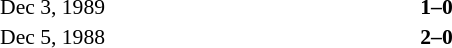<table width=100% cellspacing=1 style=font-size:90%>
<tr>
<th width=120></th>
<th width=180></th>
<th width=70></th>
<th width=180></th>
<th></th>
</tr>
<tr>
<td align=right>Dec 3, 1989</td>
<td align=right><strong></strong></td>
<td align=center><strong>1–0</strong></td>
<td><strong></strong></td>
</tr>
<tr>
<td align=right>Dec 5, 1988</td>
<td align=right><strong></strong></td>
<td align=center><strong>2–0</strong></td>
<td><strong></strong></td>
</tr>
</table>
